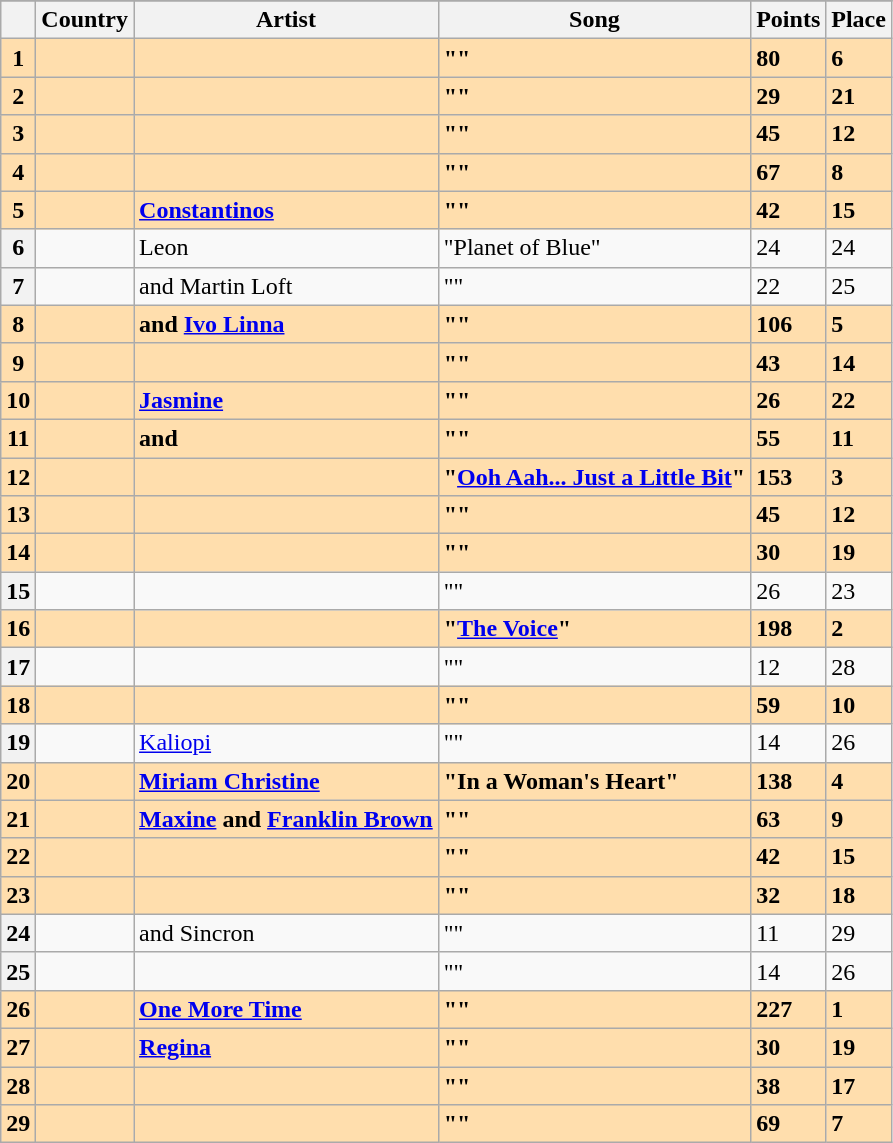<table class="wikitable sortable plainrowheaders">
<tr>
</tr>
<tr>
<th scope="col"></th>
<th scope="col">Country</th>
<th scope="col">Artist</th>
<th scope="col">Song</th>
<th scope="col">Points</th>
<th scope="col">Place</th>
</tr>
<tr style="font-weight:bold; background:navajowhite;">
<th scope="row" style="text-align:center; font-weight:bold; background:navajowhite;">1</th>
<td></td>
<td></td>
<td>""</td>
<td>80</td>
<td>6</td>
</tr>
<tr style="font-weight:bold; background:navajowhite;">
<th scope="row" style="text-align:center; font-weight:bold; background:navajowhite;">2</th>
<td></td>
<td></td>
<td>""</td>
<td>29</td>
<td>21</td>
</tr>
<tr style="font-weight:bold; background:navajowhite;">
<th scope="row" style="text-align:center; font-weight:bold; background:navajowhite;">3</th>
<td></td>
<td></td>
<td>""</td>
<td>45</td>
<td>12</td>
</tr>
<tr style="font-weight:bold; background:navajowhite;">
<th scope="row" style="text-align:center; font-weight:bold; background:navajowhite;">4</th>
<td></td>
<td></td>
<td>""</td>
<td>67</td>
<td>8</td>
</tr>
<tr style="font-weight:bold; background:navajowhite;">
<th scope="row" style="text-align:center; font-weight:bold; background:navajowhite;">5</th>
<td></td>
<td><a href='#'>Constantinos</a></td>
<td>""</td>
<td>42</td>
<td>15</td>
</tr>
<tr>
<th scope="row" style="text-align:center;">6</th>
<td></td>
<td>Leon</td>
<td>"Planet of Blue"</td>
<td>24</td>
<td>24</td>
</tr>
<tr>
<th scope="row" style="text-align:center;">7</th>
<td></td>
<td> and Martin Loft</td>
<td>""</td>
<td>22</td>
<td>25</td>
</tr>
<tr style="font-weight:bold; background:navajowhite;">
<th scope="row" style="text-align:center; font-weight:bold; background:navajowhite;">8</th>
<td></td>
<td> and <a href='#'>Ivo Linna</a></td>
<td>""</td>
<td>106</td>
<td>5</td>
</tr>
<tr style="font-weight:bold; background:navajowhite;">
<th scope="row" style="text-align:center; font-weight:bold; background:navajowhite;">9</th>
<td></td>
<td></td>
<td>""</td>
<td>43</td>
<td>14</td>
</tr>
<tr style="font-weight:bold; background:navajowhite;">
<th scope="row" style="text-align:center; font-weight:bold; background:navajowhite;">10</th>
<td></td>
<td><a href='#'>Jasmine</a></td>
<td>""</td>
<td>26</td>
<td>22</td>
</tr>
<tr style="font-weight:bold; background:navajowhite;">
<th scope="row" style="text-align:center; font-weight:bold; background:navajowhite;">11</th>
<td></td>
<td> and </td>
<td>""</td>
<td>55</td>
<td>11</td>
</tr>
<tr style="font-weight:bold; background:navajowhite;">
<th scope="row" style="text-align:center; font-weight:bold; background:navajowhite;">12</th>
<td></td>
<td></td>
<td>"<a href='#'>Ooh Aah... Just a Little Bit</a>"</td>
<td>153</td>
<td>3</td>
</tr>
<tr style="font-weight:bold; background:navajowhite;">
<th scope="row" style="text-align:center; font-weight:bold; background:navajowhite;">13</th>
<td></td>
<td></td>
<td>""</td>
<td>45</td>
<td>12</td>
</tr>
<tr style="font-weight:bold; background:navajowhite;">
<th scope="row" style="text-align:center; font-weight:bold; background:navajowhite;">14</th>
<td></td>
<td></td>
<td>""</td>
<td>30</td>
<td>19</td>
</tr>
<tr>
<th scope="row" style="text-align:center;">15</th>
<td></td>
<td></td>
<td>""</td>
<td>26</td>
<td>23</td>
</tr>
<tr style="font-weight:bold; background:navajowhite;">
<th scope="row" style="text-align:center; font-weight:bold; background:navajowhite;">16</th>
<td></td>
<td></td>
<td>"<a href='#'>The Voice</a>"</td>
<td>198</td>
<td>2</td>
</tr>
<tr>
<th scope="row" style="text-align:center;">17</th>
<td></td>
<td></td>
<td>""</td>
<td>12</td>
<td>28</td>
</tr>
<tr style="font-weight:bold; background:navajowhite;">
<th scope="row" style="text-align:center; font-weight:bold; background:navajowhite;">18</th>
<td></td>
<td></td>
<td>""</td>
<td>59</td>
<td>10</td>
</tr>
<tr>
<th scope="row" style="text-align:center;">19</th>
<td></td>
<td><a href='#'>Kaliopi</a></td>
<td>""</td>
<td>14</td>
<td>26</td>
</tr>
<tr style="font-weight:bold; background:navajowhite;">
<th scope="row" style="text-align:center; font-weight:bold; background:navajowhite;">20</th>
<td></td>
<td><a href='#'>Miriam Christine</a></td>
<td>"In a Woman's Heart"</td>
<td>138</td>
<td>4</td>
</tr>
<tr style="font-weight:bold; background:navajowhite;">
<th scope="row" style="text-align:center; font-weight:bold; background:navajowhite;">21</th>
<td></td>
<td><a href='#'>Maxine</a> and <a href='#'>Franklin Brown</a></td>
<td>""</td>
<td>63</td>
<td>9</td>
</tr>
<tr style="font-weight:bold; background:navajowhite;">
<th scope="row" style="text-align:center; font-weight:bold; background:navajowhite;">22</th>
<td></td>
<td></td>
<td>""</td>
<td>42</td>
<td>15</td>
</tr>
<tr style="font-weight:bold; background:navajowhite;">
<th scope="row" style="text-align:center; font-weight:bold; background:navajowhite;">23</th>
<td></td>
<td></td>
<td>""</td>
<td>32</td>
<td>18</td>
</tr>
<tr>
<th scope="row" style="text-align:center;">24</th>
<td></td>
<td> and Sincron</td>
<td>""</td>
<td>11</td>
<td>29</td>
</tr>
<tr>
<th scope="row" style="text-align:center;">25</th>
<td></td>
<td></td>
<td>""</td>
<td>14</td>
<td>26</td>
</tr>
<tr style="font-weight:bold; background:navajowhite;">
<th scope="row" style="text-align:center; font-weight:bold; background:navajowhite;">26</th>
<td></td>
<td><a href='#'>One More Time</a></td>
<td>""</td>
<td>227</td>
<td>1</td>
</tr>
<tr style="font-weight:bold; background:navajowhite;">
<th scope="row" style="text-align:center; font-weight:bold; background:navajowhite;">27</th>
<td></td>
<td><a href='#'>Regina</a></td>
<td>""</td>
<td>30</td>
<td>19</td>
</tr>
<tr style="font-weight:bold; background:navajowhite;">
<th scope="row" style="text-align:center; font-weight:bold; background:navajowhite;">28</th>
<td></td>
<td></td>
<td>""</td>
<td>38</td>
<td>17</td>
</tr>
<tr style="font-weight:bold; background:navajowhite;">
<th scope="row" style="text-align:center; font-weight:bold; background:navajowhite;">29</th>
<td></td>
<td></td>
<td>""</td>
<td>69</td>
<td>7</td>
</tr>
</table>
